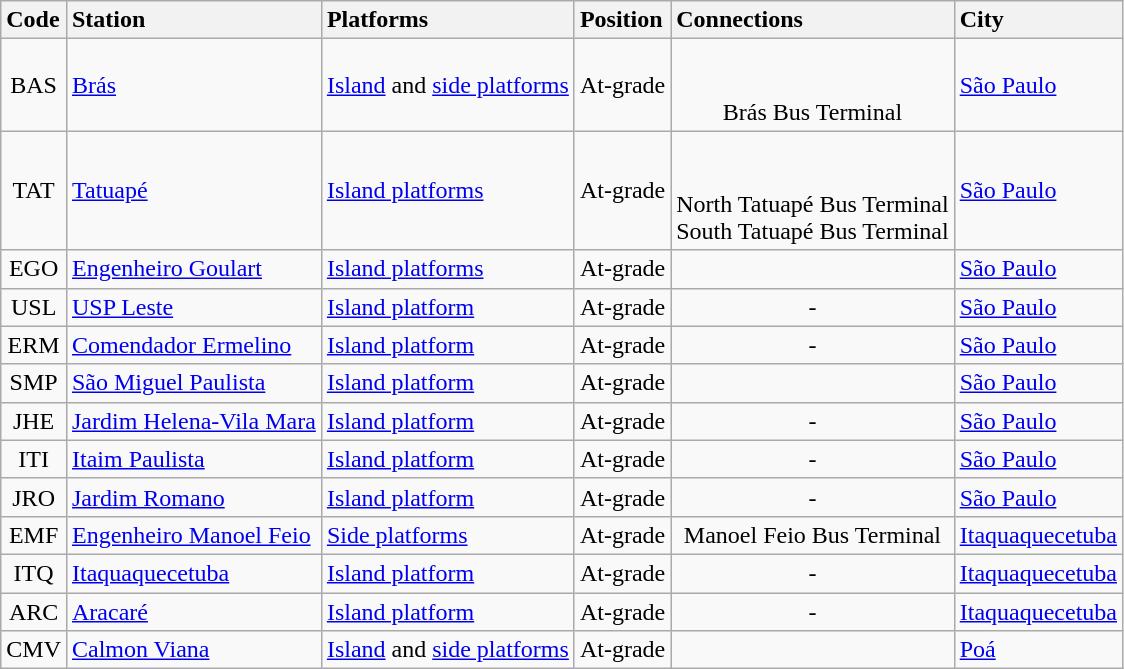<table class="wikitable">
<tr>
<th style="text-align:left;">Code</th>
<th style="text-align:left;">Station</th>
<th style="text-align:left;">Platforms</th>
<th style="text-align:left;">Position</th>
<th style="text-align:left;">Connections</th>
<th style="text-align:left;">City</th>
</tr>
<tr>
<td style="text-align:center;">BAS</td>
<td style="text-align:left;"><a href='#'>Brás</a></td>
<td style="text-align:left;"><a href='#'>Island</a> and <a href='#'>side platforms</a></td>
<td style="text-align:left;">At-grade</td>
<td style="text-align:center;"> <br>   <br>  Brás Bus Terminal</td>
<td style="text-align:left;"><a href='#'>São Paulo</a></td>
</tr>
<tr>
<td style="text-align:center;">TAT</td>
<td style="text-align:left;"><a href='#'>Tatuapé</a></td>
<td style="text-align:left;"><a href='#'>Island platforms</a></td>
<td style="text-align:left;">At-grade</td>
<td style="text-align:center;"> <br> <br> North Tatuapé Bus Terminal<br> South Tatuapé Bus Terminal</td>
<td style="text-align:left;"><a href='#'>São Paulo</a></td>
</tr>
<tr>
<td style="text-align:center;">EGO</td>
<td style="text-align:left;"><a href='#'>Engenheiro Goulart</a></td>
<td style="text-align:left;"><a href='#'>Island platforms</a></td>
<td style="text-align:left;">At-grade</td>
<td style="text-align:center;"> </td>
<td style="text-align:left;"><a href='#'>São Paulo</a></td>
</tr>
<tr>
<td style="text-align:center;">USL</td>
<td style="text-align:left;"><a href='#'>USP Leste</a></td>
<td style="text-align:left;"><a href='#'>Island platform</a></td>
<td style="text-align:left;">At-grade</td>
<td style="text-align:center;">-</td>
<td style="text-align:left;"><a href='#'>São Paulo</a></td>
</tr>
<tr>
<td style="text-align:center;">ERM</td>
<td style="text-align:left;"><a href='#'>Comendador Ermelino</a></td>
<td style="text-align:left;"><a href='#'>Island platform</a></td>
<td style="text-align:left;">At-grade</td>
<td style="text-align:center;">-</td>
<td style="text-align:left;"><a href='#'>São Paulo</a></td>
</tr>
<tr>
<td style="text-align:center;">SMP</td>
<td style="text-align:left;"><a href='#'>São Miguel Paulista</a></td>
<td style="text-align:left;"><a href='#'>Island platform</a></td>
<td style="text-align:left;">At-grade</td>
<td style="text-align:center;">  <em></em></td>
<td style="text-align:left;"><a href='#'>São Paulo</a></td>
</tr>
<tr>
<td style="text-align:center;">JHE</td>
<td style="text-align:left;"><a href='#'>Jardim Helena-Vila Mara</a></td>
<td style="text-align:left;"><a href='#'>Island platform</a></td>
<td style="text-align:left;">At-grade</td>
<td style="text-align:center;">-</td>
<td style="text-align:left;"><a href='#'>São Paulo</a></td>
</tr>
<tr>
<td style="text-align:center;">ITI</td>
<td style="text-align:left;"><a href='#'>Itaim Paulista</a></td>
<td style="text-align:left;"><a href='#'>Island platform</a></td>
<td style="text-align:left;">At-grade</td>
<td style="text-align:center;">-</td>
<td style="text-align:left;"><a href='#'>São Paulo</a></td>
</tr>
<tr>
<td style="text-align:center;">JRO</td>
<td style="text-align:left;"><a href='#'>Jardim Romano</a></td>
<td style="text-align:left;"><a href='#'>Island platform</a></td>
<td style="text-align:left;">At-grade</td>
<td style="text-align:center;">-</td>
<td style="text-align:left;"><a href='#'>São Paulo</a></td>
</tr>
<tr>
<td style="text-align:center;">EMF</td>
<td style="text-align:left;"><a href='#'>Engenheiro Manoel Feio</a></td>
<td style="text-align:left;"><a href='#'>Side platforms</a></td>
<td style="text-align:left;">At-grade</td>
<td style="text-align:center;">  Manoel Feio Bus Terminal</td>
<td style="text-align:left;"><a href='#'>Itaquaquecetuba</a></td>
</tr>
<tr>
<td style="text-align:center;">ITQ</td>
<td style="text-align:left;"><a href='#'>Itaquaquecetuba</a></td>
<td style="text-align:left;"><a href='#'>Island platform</a></td>
<td style="text-align:left;">At-grade</td>
<td style="text-align:center;">-</td>
<td style="text-align:left;"><a href='#'>Itaquaquecetuba</a></td>
</tr>
<tr>
<td style="text-align:center;">ARC</td>
<td style="text-align:left;"><a href='#'>Aracaré</a></td>
<td style="text-align:left;"><a href='#'>Island platform</a></td>
<td style="text-align:left;">At-grade</td>
<td style="text-align:center;">-</td>
<td style="text-align:left;"><a href='#'>Itaquaquecetuba</a></td>
</tr>
<tr>
<td style="text-align:center;">CMV</td>
<td style="text-align:left;"><a href='#'>Calmon Viana</a></td>
<td style="text-align:left;"><a href='#'>Island</a> and <a href='#'>side platforms</a></td>
<td style="text-align:left;">At-grade</td>
<td style="text-align:center;"> </td>
<td style="text-align:left;"><a href='#'>Poá</a></td>
</tr>
</table>
